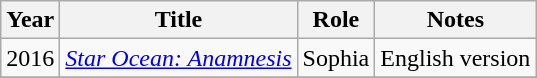<table class="wikitable sortable">
<tr>
<th>Year</th>
<th>Title</th>
<th>Role</th>
<th class="unsortable">Notes</th>
</tr>
<tr>
<td>2016</td>
<td><em><a href='#'>Star Ocean: Anamnesis</a></em></td>
<td>Sophia</td>
<td>English version</td>
</tr>
<tr>
</tr>
</table>
